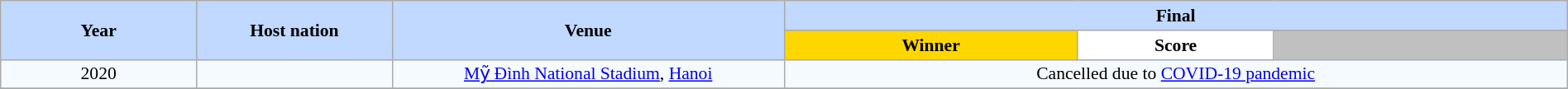<table class="wikitable" style="font-size:90%; text-align:center; width:100%;">
<tr>
<th rowspan=2 width=10% style="background:#C1D8FF;">Year</th>
<th rowspan=2 width=10% style="background:#C1D8FF;">Host nation</th>
<th rowspan=2 width=20% style="background:#C1D8FF;">Venue</th>
<th colspan=3 style="background:#C1D8FF;">Final</th>
</tr>
<tr>
<th width=15% style="background:gold;">Winner</th>
<th width=10% style="background:#ffffff;">Score</th>
<th width=15% style="background:silver;"></th>
</tr>
<tr style="background:#F5FAFF;">
<td>2020</td>
<td></td>
<td><a href='#'>Mỹ Đình National Stadium</a>, <a href='#'>Hanoi</a></td>
<td colspan=3>Cancelled due to <a href='#'>COVID-19 pandemic</a></td>
</tr>
<tr>
</tr>
</table>
